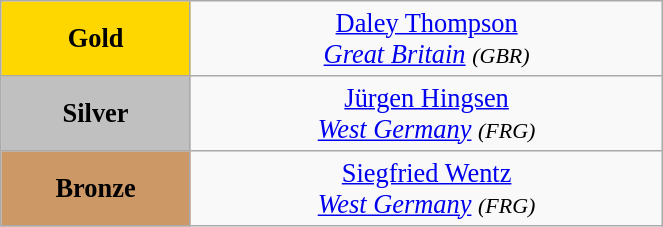<table class="wikitable" style=" text-align:center; font-size:110%;" width="35%">
<tr>
<td bgcolor="gold"><strong>Gold</strong></td>
<td> <a href='#'>Daley Thompson</a><br><em><a href='#'>Great Britain</a> <small>(GBR)</small></em></td>
</tr>
<tr>
<td bgcolor="silver"><strong>Silver</strong></td>
<td> <a href='#'>Jürgen Hingsen</a><br><em><a href='#'>West Germany</a> <small>(FRG)</small></em></td>
</tr>
<tr>
<td bgcolor="CC9966"><strong>Bronze</strong></td>
<td> <a href='#'>Siegfried Wentz</a><br><em><a href='#'>West Germany</a> <small>(FRG)</small></em></td>
</tr>
</table>
